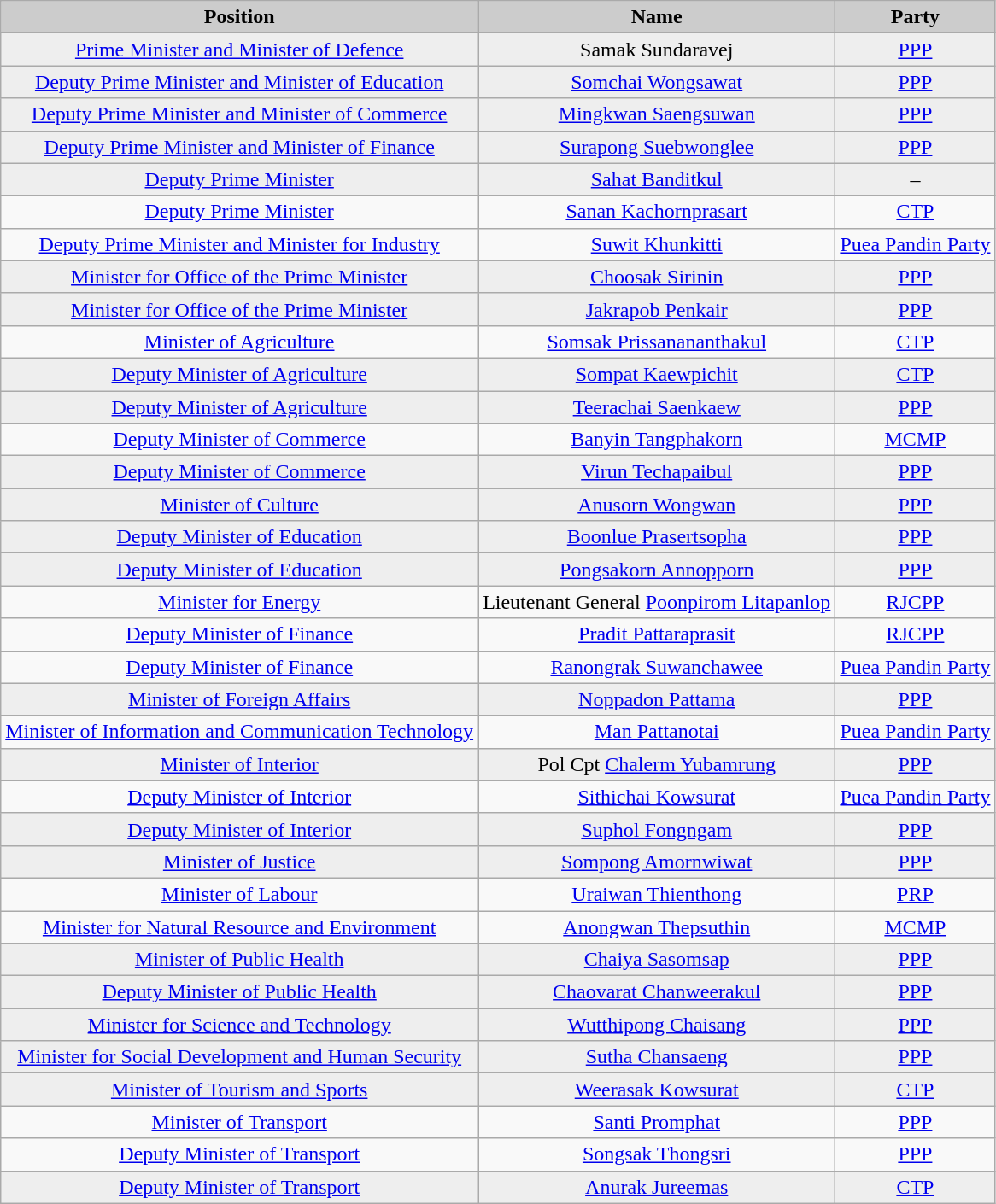<table class="wikitable sortable collapsible collapsed" style="text-align: center">
<tr>
<th style="background:#ccc;">Position</th>
<th style="background:#ccc;">Name</th>
<th style="background:#ccc;">Party</th>
</tr>
<tr style="background:#eee;">
<td><a href='#'>Prime Minister and Minister of Defence</a></td>
<td>Samak Sundaravej</td>
<td><a href='#'>PPP</a></td>
</tr>
<tr style="background:#eee;">
<td><a href='#'>Deputy Prime Minister and Minister of Education</a></td>
<td><a href='#'>Somchai Wongsawat</a></td>
<td><a href='#'>PPP</a></td>
</tr>
<tr style="background:#eee;">
<td><a href='#'>Deputy Prime Minister and Minister of Commerce</a></td>
<td><a href='#'>Mingkwan Saengsuwan</a></td>
<td><a href='#'>PPP</a></td>
</tr>
<tr style="background:#eee;">
<td><a href='#'>Deputy Prime Minister and Minister of Finance</a></td>
<td><a href='#'>Surapong Suebwonglee</a></td>
<td><a href='#'>PPP</a></td>
</tr>
<tr style="background:#eee;">
<td><a href='#'>Deputy Prime Minister</a></td>
<td><a href='#'>Sahat Banditkul</a></td>
<td>–</td>
</tr>
<tr>
<td><a href='#'>Deputy Prime Minister</a></td>
<td><a href='#'>Sanan Kachornprasart</a></td>
<td><a href='#'>CTP</a></td>
</tr>
<tr>
<td><a href='#'>Deputy Prime Minister and Minister for Industry</a></td>
<td><a href='#'>Suwit Khunkitti</a></td>
<td><a href='#'>Puea Pandin Party</a></td>
</tr>
<tr style="background:#eee;">
<td><a href='#'>Minister for Office of the Prime Minister</a></td>
<td><a href='#'>Choosak Sirinin</a></td>
<td><a href='#'>PPP</a></td>
</tr>
<tr style="background:#eee;">
<td><a href='#'>Minister for Office of the Prime Minister</a></td>
<td><a href='#'>Jakrapob Penkair</a></td>
<td><a href='#'>PPP</a></td>
</tr>
<tr>
<td><a href='#'>Minister of Agriculture</a></td>
<td><a href='#'>Somsak Prissanananthakul</a></td>
<td><a href='#'>CTP</a></td>
</tr>
<tr style="background:#eee;">
<td><a href='#'>Deputy Minister of Agriculture</a></td>
<td><a href='#'>Sompat Kaewpichit</a></td>
<td><a href='#'>CTP</a></td>
</tr>
<tr style="background:#eee;">
<td><a href='#'>Deputy Minister of Agriculture</a></td>
<td><a href='#'>Teerachai Saenkaew</a></td>
<td><a href='#'>PPP</a></td>
</tr>
<tr>
<td><a href='#'>Deputy Minister of Commerce</a></td>
<td><a href='#'>Banyin Tangphakorn</a></td>
<td><a href='#'>MCMP</a></td>
</tr>
<tr style="background:#eee;">
<td><a href='#'>Deputy Minister of Commerce</a></td>
<td><a href='#'>Virun Techapaibul</a></td>
<td><a href='#'>PPP</a></td>
</tr>
<tr style="background:#eee;">
<td><a href='#'>Minister of Culture</a></td>
<td><a href='#'>Anusorn Wongwan</a></td>
<td><a href='#'>PPP</a></td>
</tr>
<tr style="background:#eee;">
<td><a href='#'>Deputy Minister of Education</a></td>
<td><a href='#'>Boonlue Prasertsopha</a></td>
<td><a href='#'>PPP</a></td>
</tr>
<tr style="background:#eee;">
<td><a href='#'>Deputy Minister of Education</a></td>
<td><a href='#'>Pongsakorn Annopporn</a></td>
<td><a href='#'>PPP</a></td>
</tr>
<tr>
<td><a href='#'>Minister for Energy</a></td>
<td>Lieutenant General <a href='#'>Poonpirom Litapanlop</a></td>
<td><a href='#'>RJCPP</a></td>
</tr>
<tr>
<td><a href='#'>Deputy Minister of Finance</a></td>
<td><a href='#'>Pradit Pattaraprasit</a></td>
<td><a href='#'>RJCPP</a></td>
</tr>
<tr>
<td><a href='#'>Deputy Minister of Finance</a></td>
<td><a href='#'>Ranongrak Suwanchawee</a></td>
<td><a href='#'>Puea Pandin Party</a></td>
</tr>
<tr style="background:#eee;">
<td><a href='#'>Minister of Foreign Affairs</a></td>
<td><a href='#'>Noppadon Pattama</a></td>
<td><a href='#'>PPP</a></td>
</tr>
<tr>
<td><a href='#'>Minister of Information and Communication Technology</a></td>
<td><a href='#'>Man Pattanotai</a></td>
<td><a href='#'>Puea Pandin Party</a></td>
</tr>
<tr style="background:#eee;">
<td><a href='#'>Minister of Interior</a></td>
<td>Pol Cpt <a href='#'>Chalerm Yubamrung</a></td>
<td><a href='#'>PPP</a></td>
</tr>
<tr>
<td><a href='#'>Deputy Minister of Interior</a></td>
<td><a href='#'>Sithichai Kowsurat</a></td>
<td><a href='#'>Puea Pandin Party</a></td>
</tr>
<tr style="background:#eee;">
<td><a href='#'>Deputy Minister of Interior</a></td>
<td><a href='#'>Suphol Fongngam</a></td>
<td><a href='#'>PPP</a></td>
</tr>
<tr style="background:#eee;">
<td><a href='#'>Minister of Justice</a></td>
<td><a href='#'>Sompong Amornwiwat</a></td>
<td><a href='#'>PPP</a></td>
</tr>
<tr>
<td><a href='#'>Minister of Labour</a></td>
<td><a href='#'>Uraiwan Thienthong</a></td>
<td><a href='#'>PRP</a></td>
</tr>
<tr>
<td><a href='#'>Minister for Natural Resource and Environment</a></td>
<td><a href='#'>Anongwan Thepsuthin</a></td>
<td><a href='#'>MCMP</a></td>
</tr>
<tr style="background:#eee;">
<td><a href='#'>Minister of Public Health</a></td>
<td><a href='#'>Chaiya Sasomsap</a></td>
<td><a href='#'>PPP</a></td>
</tr>
<tr style="background:#eee;">
<td><a href='#'>Deputy Minister of Public Health</a></td>
<td><a href='#'>Chaovarat Chanweerakul</a></td>
<td><a href='#'>PPP</a></td>
</tr>
<tr style="background:#eee;">
<td><a href='#'>Minister for Science and Technology</a></td>
<td><a href='#'>Wutthipong Chaisang</a></td>
<td><a href='#'>PPP</a></td>
</tr>
<tr style="background:#eee;">
<td><a href='#'>Minister for Social Development and Human Security</a></td>
<td><a href='#'>Sutha Chansaeng</a></td>
<td><a href='#'>PPP</a></td>
</tr>
<tr style="background:#eee;">
<td><a href='#'>Minister of Tourism and Sports</a></td>
<td><a href='#'>Weerasak Kowsurat</a></td>
<td><a href='#'>CTP</a></td>
</tr>
<tr>
<td><a href='#'>Minister of Transport</a></td>
<td><a href='#'>Santi Promphat</a></td>
<td><a href='#'>PPP</a></td>
</tr>
<tr>
<td><a href='#'>Deputy Minister of Transport</a></td>
<td><a href='#'>Songsak Thongsri</a></td>
<td><a href='#'>PPP</a></td>
</tr>
<tr style="background:#eee;">
<td><a href='#'>Deputy Minister of Transport</a></td>
<td><a href='#'>Anurak Jureemas</a></td>
<td><a href='#'>CTP</a></td>
</tr>
</table>
